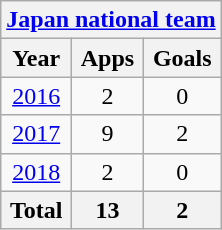<table class="wikitable" style="text-align:center">
<tr>
<th colspan="3"><a href='#'>Japan national team</a></th>
</tr>
<tr>
<th>Year</th>
<th>Apps</th>
<th>Goals</th>
</tr>
<tr>
<td><a href='#'>2016</a></td>
<td>2</td>
<td>0</td>
</tr>
<tr>
<td><a href='#'>2017</a></td>
<td>9</td>
<td>2</td>
</tr>
<tr>
<td><a href='#'>2018</a></td>
<td>2</td>
<td>0</td>
</tr>
<tr>
<th>Total</th>
<th>13</th>
<th>2</th>
</tr>
</table>
